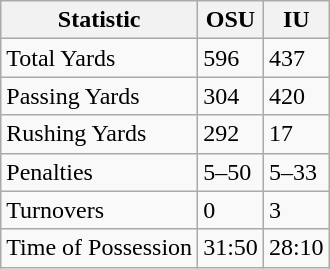<table class="wikitable">
<tr>
<th>Statistic</th>
<th>OSU</th>
<th>IU</th>
</tr>
<tr>
<td>Total Yards</td>
<td>596</td>
<td>437</td>
</tr>
<tr>
<td>Passing Yards</td>
<td>304</td>
<td>420</td>
</tr>
<tr>
<td>Rushing Yards</td>
<td>292</td>
<td>17</td>
</tr>
<tr>
<td>Penalties</td>
<td>5–50</td>
<td>5–33</td>
</tr>
<tr>
<td>Turnovers</td>
<td>0</td>
<td>3</td>
</tr>
<tr>
<td>Time of Possession</td>
<td>31:50</td>
<td>28:10</td>
</tr>
</table>
